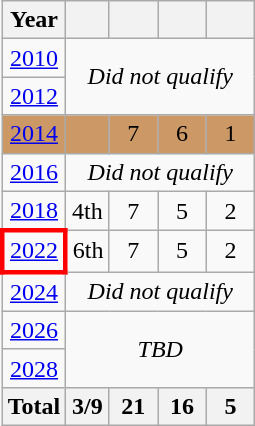<table class="wikitable" style="text-align:center">
<tr>
<th>Year</th>
<th></th>
<th width=25></th>
<th width=25></th>
<th width=25></th>
</tr>
<tr>
<td> <a href='#'>2010</a></td>
<td colspan=4 rowspan=2><em>Did not qualify</em></td>
</tr>
<tr>
<td> <a href='#'>2012</a></td>
</tr>
<tr style="background:#cc9966">
<td> <a href='#'>2014</a></td>
<td></td>
<td>7</td>
<td>6</td>
<td>1</td>
</tr>
<tr>
<td> <a href='#'>2016</a></td>
<td colspan=4><em>Did not qualify</em></td>
</tr>
<tr>
<td> <a href='#'>2018</a></td>
<td>4th</td>
<td>7</td>
<td>5</td>
<td>2</td>
</tr>
<tr>
<td style="border: 3px solid red"> <a href='#'>2022</a></td>
<td>6th</td>
<td>7</td>
<td>5</td>
<td>2</td>
</tr>
<tr>
<td> <a href='#'>2024</a></td>
<td colspan=4><em>Did not qualify</em></td>
</tr>
<tr>
<td> <a href='#'>2026</a></td>
<td colspan=4 rowspan=2><em>TBD</em></td>
</tr>
<tr>
<td> <a href='#'>2028</a></td>
</tr>
<tr>
<th>Total</th>
<th>3/9</th>
<th>21</th>
<th>16</th>
<th>5</th>
</tr>
</table>
